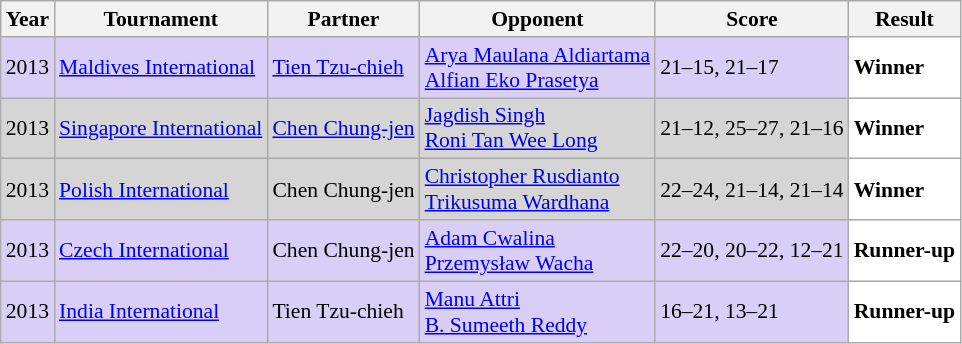<table class="sortable wikitable" style="font-size: 90%;">
<tr>
<th>Year</th>
<th>Tournament</th>
<th>Partner</th>
<th>Opponent</th>
<th>Score</th>
<th>Result</th>
</tr>
<tr style="background:#D8CEF6">
<td align="center">2013</td>
<td align="left"><a href='#'>Maldives International</a></td>
<td align="left"> <a href='#'>Tien Tzu-chieh</a></td>
<td align="left"> <a href='#'>Arya Maulana Aldiartama</a><br> <a href='#'>Alfian Eko Prasetya</a></td>
<td align="left">21–15, 21–17</td>
<td style="text-align:left; background:white"> <strong>Winner</strong></td>
</tr>
<tr style="background:#D5D5D5">
<td align="center">2013</td>
<td align="left"><a href='#'>Singapore International</a></td>
<td align="left"> <a href='#'>Chen Chung-jen</a></td>
<td align="left"> <a href='#'>Jagdish Singh</a><br> <a href='#'>Roni Tan Wee Long</a></td>
<td align="left">21–12, 25–27, 21–16</td>
<td style="text-align:left; background:white"> <strong>Winner</strong></td>
</tr>
<tr style="background:#D5D5D5">
<td align="center">2013</td>
<td align="left"><a href='#'>Polish International</a></td>
<td align="left"> Chen Chung-jen</td>
<td align="left"> <a href='#'>Christopher Rusdianto</a><br> <a href='#'>Trikusuma Wardhana</a></td>
<td align="left">22–24, 21–14, 21–14</td>
<td style="text-align:left; background:white"> <strong>Winner</strong></td>
</tr>
<tr style="background:#D8CEF6">
<td align="center">2013</td>
<td align="left"><a href='#'>Czech International</a></td>
<td align="left"> Chen Chung-jen</td>
<td align="left"> <a href='#'>Adam Cwalina</a><br> <a href='#'>Przemysław Wacha</a></td>
<td align="left">22–20, 20–22, 12–21</td>
<td style="text-align:left; background:white"> <strong>Runner-up</strong></td>
</tr>
<tr style="background:#D8CEF6">
<td align="center">2013</td>
<td align="left"><a href='#'>India International</a></td>
<td align="left"> Tien Tzu-chieh</td>
<td align="left"> <a href='#'>Manu Attri</a><br> <a href='#'>B. Sumeeth Reddy</a></td>
<td align="left">16–21, 13–21</td>
<td style="text-align:left; background:white"> <strong>Runner-up</strong></td>
</tr>
</table>
